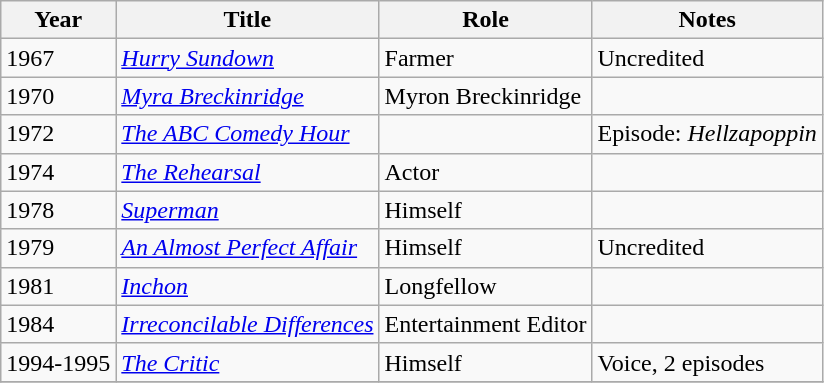<table class="wikitable">
<tr>
<th>Year</th>
<th>Title</th>
<th>Role</th>
<th>Notes</th>
</tr>
<tr>
<td>1967</td>
<td><em><a href='#'>Hurry Sundown</a></em></td>
<td>Farmer</td>
<td>Uncredited</td>
</tr>
<tr>
<td>1970</td>
<td><em><a href='#'>Myra Breckinridge</a></em></td>
<td>Myron Breckinridge</td>
<td></td>
</tr>
<tr>
<td>1972</td>
<td><em><a href='#'>The ABC Comedy Hour</a></em></td>
<td></td>
<td>Episode: <em>Hellzapoppin</em></td>
</tr>
<tr>
<td>1974</td>
<td><em><a href='#'>The Rehearsal</a></em></td>
<td>Actor</td>
<td></td>
</tr>
<tr>
<td>1978</td>
<td><em><a href='#'>Superman</a></em></td>
<td>Himself</td>
<td></td>
</tr>
<tr>
<td>1979</td>
<td><em><a href='#'>An Almost Perfect Affair</a></em></td>
<td>Himself</td>
<td>Uncredited</td>
</tr>
<tr>
<td>1981</td>
<td><em><a href='#'>Inchon</a></em></td>
<td>Longfellow</td>
<td></td>
</tr>
<tr>
<td>1984</td>
<td><em><a href='#'>Irreconcilable Differences</a></em></td>
<td>Entertainment Editor</td>
<td></td>
</tr>
<tr>
<td>1994-1995</td>
<td><em><a href='#'>The Critic</a></em></td>
<td>Himself</td>
<td>Voice, 2 episodes</td>
</tr>
<tr>
</tr>
</table>
